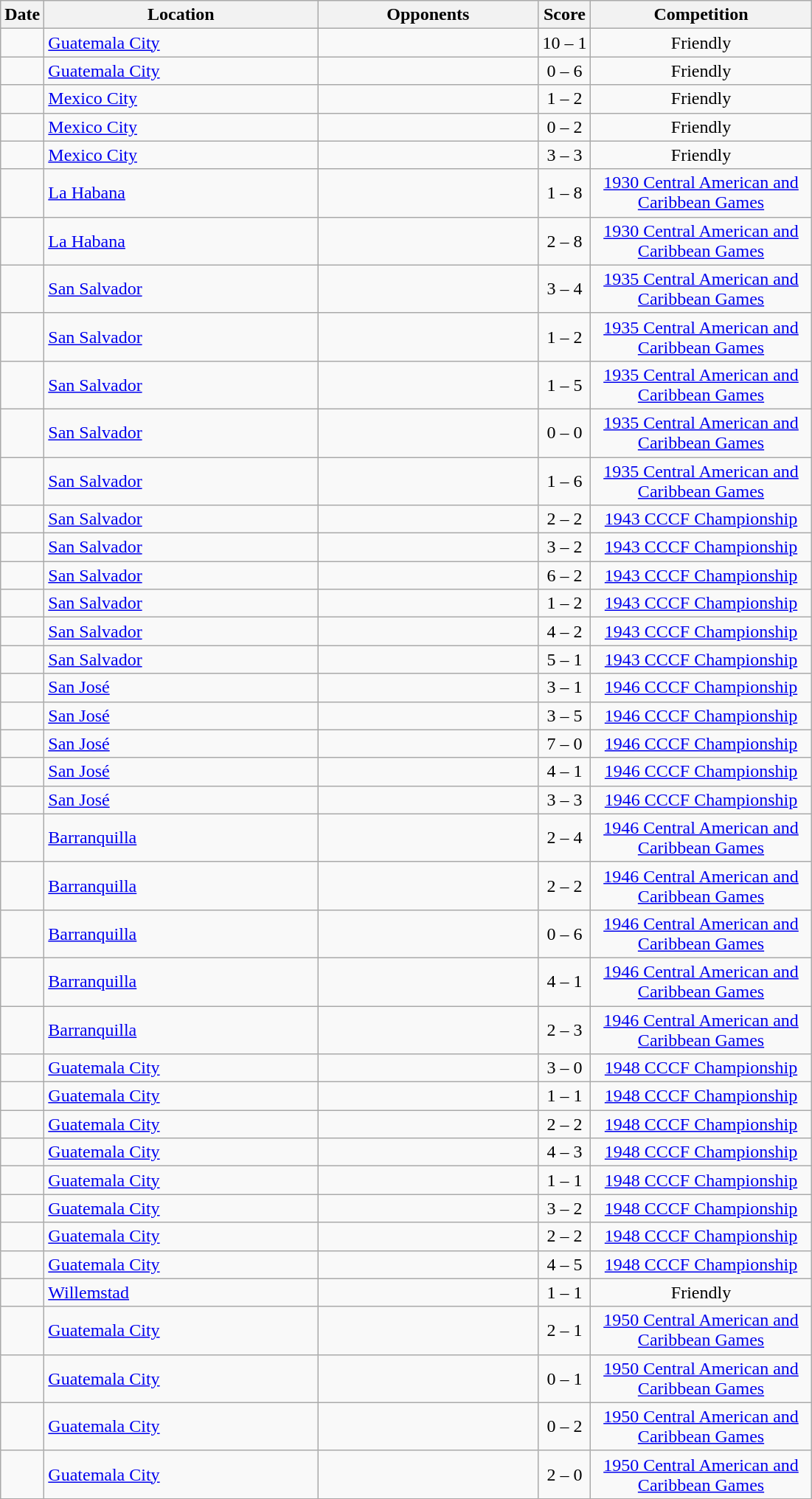<table class="wikitable sortable" style="text-align:center">
<tr>
<th>Date</th>
<th style="width:15em">Location</th>
<th style="width:12em">Opponents</th>
<th class="unsortable">Score</th>
<th style="width:12em">Competition</th>
</tr>
<tr>
<td></td>
<td align="left"> <a href='#'>Guatemala City</a></td>
<td></td>
<td>10 – 1</td>
<td>Friendly</td>
</tr>
<tr>
<td></td>
<td align="left"> <a href='#'>Guatemala City</a></td>
<td></td>
<td>0 – 6</td>
<td>Friendly</td>
</tr>
<tr>
<td></td>
<td align="left"> <a href='#'>Mexico City</a></td>
<td></td>
<td>1 – 2</td>
<td>Friendly</td>
</tr>
<tr>
<td></td>
<td align="left"> <a href='#'>Mexico City</a></td>
<td></td>
<td>0 – 2</td>
<td>Friendly</td>
</tr>
<tr>
<td></td>
<td align="left"> <a href='#'>Mexico City</a></td>
<td></td>
<td>3 – 3</td>
<td>Friendly</td>
</tr>
<tr>
<td></td>
<td align="left"> <a href='#'>La Habana</a></td>
<td></td>
<td>1 – 8</td>
<td><a href='#'>1930 Central American and Caribbean Games</a></td>
</tr>
<tr>
<td></td>
<td align="left"> <a href='#'>La Habana</a></td>
<td></td>
<td>2 – 8</td>
<td><a href='#'>1930 Central American and Caribbean Games</a></td>
</tr>
<tr>
<td></td>
<td align="left"> <a href='#'>San Salvador</a></td>
<td></td>
<td>3 – 4</td>
<td><a href='#'>1935 Central American and Caribbean Games</a></td>
</tr>
<tr>
<td></td>
<td align="left"> <a href='#'>San Salvador</a></td>
<td></td>
<td>1 – 2</td>
<td><a href='#'>1935 Central American and Caribbean Games</a></td>
</tr>
<tr>
<td></td>
<td align="left"> <a href='#'>San Salvador</a></td>
<td></td>
<td>1 – 5</td>
<td><a href='#'>1935 Central American and Caribbean Games</a></td>
</tr>
<tr>
<td></td>
<td align="left"> <a href='#'>San Salvador</a></td>
<td></td>
<td>0 – 0</td>
<td><a href='#'>1935 Central American and Caribbean Games</a></td>
</tr>
<tr>
<td></td>
<td align="left"> <a href='#'>San Salvador</a></td>
<td></td>
<td>1 – 6</td>
<td><a href='#'>1935 Central American and Caribbean Games</a></td>
</tr>
<tr>
<td></td>
<td align="left"> <a href='#'>San Salvador</a></td>
<td></td>
<td>2 – 2</td>
<td><a href='#'>1943 CCCF Championship</a></td>
</tr>
<tr>
<td></td>
<td align="left"> <a href='#'>San Salvador</a></td>
<td></td>
<td>3 – 2</td>
<td><a href='#'>1943 CCCF Championship</a></td>
</tr>
<tr>
<td></td>
<td align="left"> <a href='#'>San Salvador</a></td>
<td></td>
<td>6 – 2</td>
<td><a href='#'>1943 CCCF Championship</a></td>
</tr>
<tr>
<td></td>
<td align="left"> <a href='#'>San Salvador</a></td>
<td></td>
<td>1 – 2</td>
<td><a href='#'>1943 CCCF Championship</a></td>
</tr>
<tr>
<td></td>
<td align="left"> <a href='#'>San Salvador</a></td>
<td></td>
<td>4 – 2</td>
<td><a href='#'>1943 CCCF Championship</a></td>
</tr>
<tr>
<td></td>
<td align="left"> <a href='#'>San Salvador</a></td>
<td></td>
<td>5 – 1</td>
<td><a href='#'>1943 CCCF Championship</a></td>
</tr>
<tr>
<td></td>
<td align="left"> <a href='#'>San José</a></td>
<td></td>
<td>3 – 1</td>
<td><a href='#'>1946 CCCF Championship</a></td>
</tr>
<tr>
<td></td>
<td align="left"> <a href='#'>San José</a></td>
<td></td>
<td>3 – 5</td>
<td><a href='#'>1946 CCCF Championship</a></td>
</tr>
<tr>
<td></td>
<td align="left"> <a href='#'>San José</a></td>
<td></td>
<td>7 – 0</td>
<td><a href='#'>1946 CCCF Championship</a></td>
</tr>
<tr>
<td></td>
<td align="left"> <a href='#'>San José</a></td>
<td></td>
<td>4 – 1</td>
<td><a href='#'>1946 CCCF Championship</a></td>
</tr>
<tr>
<td></td>
<td align="left"> <a href='#'>San José</a></td>
<td></td>
<td>3 – 3</td>
<td><a href='#'>1946 CCCF Championship</a></td>
</tr>
<tr>
<td></td>
<td align="left"> <a href='#'>Barranquilla</a></td>
<td></td>
<td>2 – 4</td>
<td><a href='#'>1946 Central American and Caribbean Games</a></td>
</tr>
<tr>
<td></td>
<td align="left"> <a href='#'>Barranquilla</a></td>
<td></td>
<td>2 – 2</td>
<td><a href='#'>1946 Central American and Caribbean Games</a></td>
</tr>
<tr>
<td></td>
<td align="left"> <a href='#'>Barranquilla</a></td>
<td></td>
<td>0 – 6</td>
<td><a href='#'>1946 Central American and Caribbean Games</a></td>
</tr>
<tr>
<td></td>
<td align="left"> <a href='#'>Barranquilla</a></td>
<td></td>
<td>4 – 1</td>
<td><a href='#'>1946 Central American and Caribbean Games</a></td>
</tr>
<tr>
<td></td>
<td align="left"> <a href='#'>Barranquilla</a></td>
<td></td>
<td>2 – 3</td>
<td><a href='#'>1946 Central American and Caribbean Games</a></td>
</tr>
<tr>
<td></td>
<td align="left"> <a href='#'>Guatemala City</a></td>
<td></td>
<td>3 – 0</td>
<td><a href='#'>1948 CCCF Championship</a></td>
</tr>
<tr>
<td></td>
<td align="left"> <a href='#'>Guatemala City</a></td>
<td></td>
<td>1 – 1</td>
<td><a href='#'>1948 CCCF Championship</a></td>
</tr>
<tr>
<td></td>
<td align="left"> <a href='#'>Guatemala City</a></td>
<td></td>
<td>2 – 2</td>
<td><a href='#'>1948 CCCF Championship</a></td>
</tr>
<tr>
<td></td>
<td align="left"> <a href='#'>Guatemala City</a></td>
<td></td>
<td>4 – 3</td>
<td><a href='#'>1948 CCCF Championship</a></td>
</tr>
<tr>
<td></td>
<td align="left"> <a href='#'>Guatemala City</a></td>
<td></td>
<td>1 – 1</td>
<td><a href='#'>1948 CCCF Championship</a></td>
</tr>
<tr>
<td></td>
<td align="left"> <a href='#'>Guatemala City</a></td>
<td></td>
<td>3 – 2</td>
<td><a href='#'>1948 CCCF Championship</a></td>
</tr>
<tr>
<td></td>
<td align="left"> <a href='#'>Guatemala City</a></td>
<td></td>
<td>2 – 2</td>
<td><a href='#'>1948 CCCF Championship</a></td>
</tr>
<tr>
<td></td>
<td align="left"> <a href='#'>Guatemala City</a></td>
<td></td>
<td>4 – 5</td>
<td><a href='#'>1948 CCCF Championship</a></td>
</tr>
<tr>
<td></td>
<td align="left"> <a href='#'>Willemstad</a></td>
<td></td>
<td>1 – 1</td>
<td>Friendly</td>
</tr>
<tr>
<td></td>
<td align="left"> <a href='#'>Guatemala City</a></td>
<td></td>
<td>2 – 1</td>
<td><a href='#'>1950 Central American and Caribbean Games</a></td>
</tr>
<tr>
<td></td>
<td align="left"> <a href='#'>Guatemala City</a></td>
<td></td>
<td>0 – 1</td>
<td><a href='#'>1950 Central American and Caribbean Games</a></td>
</tr>
<tr>
<td></td>
<td align="left"> <a href='#'>Guatemala City</a></td>
<td></td>
<td>0 – 2</td>
<td><a href='#'>1950 Central American and Caribbean Games</a></td>
</tr>
<tr>
<td></td>
<td align="left"> <a href='#'>Guatemala City</a></td>
<td></td>
<td>2 – 0</td>
<td><a href='#'>1950 Central American and Caribbean Games</a></td>
</tr>
</table>
